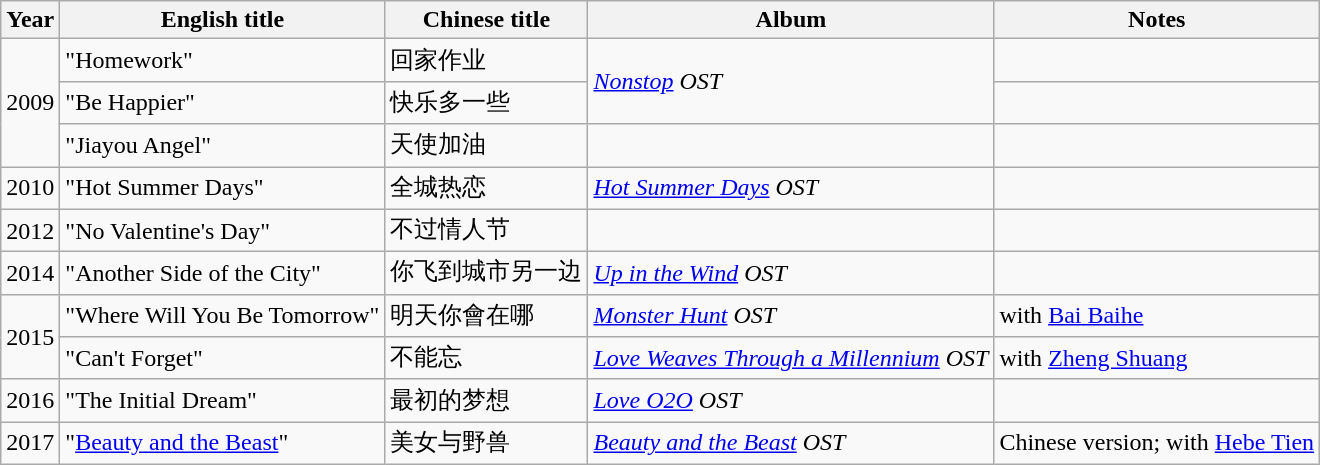<table class="wikitable sortable">
<tr>
<th>Year</th>
<th>English title</th>
<th>Chinese title</th>
<th>Album</th>
<th>Notes</th>
</tr>
<tr>
<td rowspan=3>2009</td>
<td>"Homework"</td>
<td>回家作业</td>
<td rowspan=2><em><a href='#'>Nonstop</a> OST</em></td>
<td></td>
</tr>
<tr>
<td>"Be Happier"</td>
<td>快乐多一些</td>
<td></td>
</tr>
<tr>
<td>"Jiayou Angel"</td>
<td>天使加油</td>
<td></td>
<td></td>
</tr>
<tr>
<td>2010</td>
<td>"Hot Summer Days"</td>
<td>全城热恋</td>
<td><em><a href='#'>Hot Summer Days</a> OST</em></td>
<td></td>
</tr>
<tr>
<td>2012</td>
<td>"No Valentine's Day"</td>
<td>不过情人节</td>
<td></td>
<td></td>
</tr>
<tr>
<td>2014</td>
<td>"Another Side of the City"</td>
<td>你飞到城市另一边</td>
<td><em><a href='#'>Up in the Wind</a> OST</em></td>
<td></td>
</tr>
<tr>
<td rowspan=2>2015</td>
<td>"Where Will You Be Tomorrow"</td>
<td>明天你會在哪</td>
<td><em><a href='#'>Monster Hunt</a> OST</em></td>
<td>with <a href='#'>Bai Baihe</a></td>
</tr>
<tr>
<td>"Can't Forget"</td>
<td>不能忘</td>
<td><em><a href='#'>Love Weaves Through a Millennium</a> OST</em></td>
<td>with <a href='#'>Zheng Shuang</a></td>
</tr>
<tr>
<td>2016</td>
<td>"The Initial Dream"</td>
<td>最初的梦想</td>
<td><em><a href='#'>Love O2O</a> OST</em></td>
<td></td>
</tr>
<tr>
<td>2017</td>
<td>"<a href='#'>Beauty and the Beast</a>"</td>
<td>美女与野兽</td>
<td><em><a href='#'>Beauty and the Beast</a> OST</em></td>
<td>Chinese version; with <a href='#'>Hebe Tien</a></td>
</tr>
</table>
